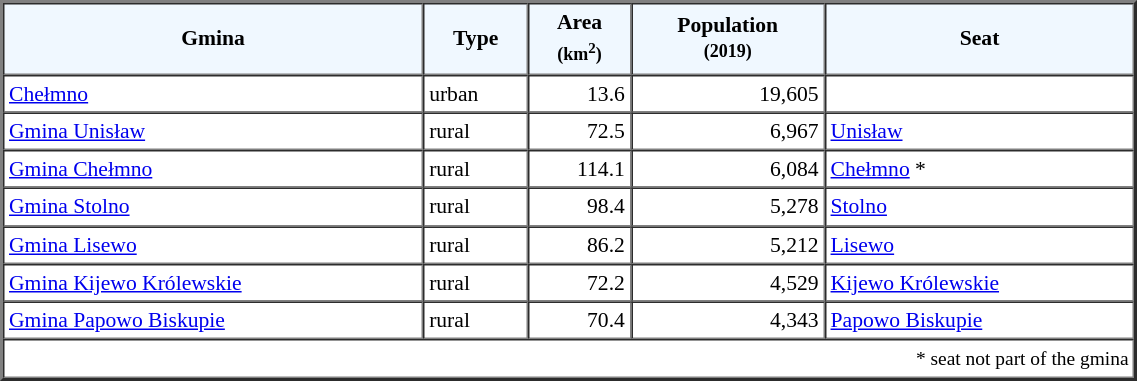<table width="60%" border="2" cellpadding="3" cellspacing="0" style="font-size:90%;line-height:120%;">
<tr bgcolor="F0F8FF">
<td style="text-align:center;"><strong>Gmina</strong></td>
<td style="text-align:center;"><strong>Type</strong></td>
<td style="text-align:center;"><strong>Area<br><small>(km<sup>2</sup>)</small></strong></td>
<td style="text-align:center;"><strong>Population<br><small>(2019)</small></strong></td>
<td style="text-align:center;"><strong>Seat</strong></td>
</tr>
<tr>
<td><a href='#'>Chełmno</a></td>
<td>urban</td>
<td style="text-align:right;">13.6</td>
<td style="text-align:right;">19,605</td>
<td> </td>
</tr>
<tr>
<td><a href='#'>Gmina Unisław</a></td>
<td>rural</td>
<td style="text-align:right;">72.5</td>
<td style="text-align:right;">6,967</td>
<td><a href='#'>Unisław</a></td>
</tr>
<tr>
<td><a href='#'>Gmina Chełmno</a></td>
<td>rural</td>
<td style="text-align:right;">114.1</td>
<td style="text-align:right;">6,084</td>
<td><a href='#'>Chełmno</a> *</td>
</tr>
<tr>
<td><a href='#'>Gmina Stolno</a></td>
<td>rural</td>
<td style="text-align:right;">98.4</td>
<td style="text-align:right;">5,278</td>
<td><a href='#'>Stolno</a></td>
</tr>
<tr>
<td><a href='#'>Gmina Lisewo</a></td>
<td>rural</td>
<td style="text-align:right;">86.2</td>
<td style="text-align:right;">5,212</td>
<td><a href='#'>Lisewo</a></td>
</tr>
<tr>
<td><a href='#'>Gmina Kijewo Królewskie</a></td>
<td>rural</td>
<td style="text-align:right;">72.2</td>
<td style="text-align:right;">4,529</td>
<td><a href='#'>Kijewo Królewskie</a></td>
</tr>
<tr>
<td><a href='#'>Gmina Papowo Biskupie</a></td>
<td>rural</td>
<td style="text-align:right;">70.4</td>
<td style="text-align:right;">4,343</td>
<td><a href='#'>Papowo Biskupie</a></td>
</tr>
<tr>
<td colspan=5 style="text-align:right;font-size:90%">* seat not part of the gmina</td>
</tr>
<tr>
</tr>
</table>
